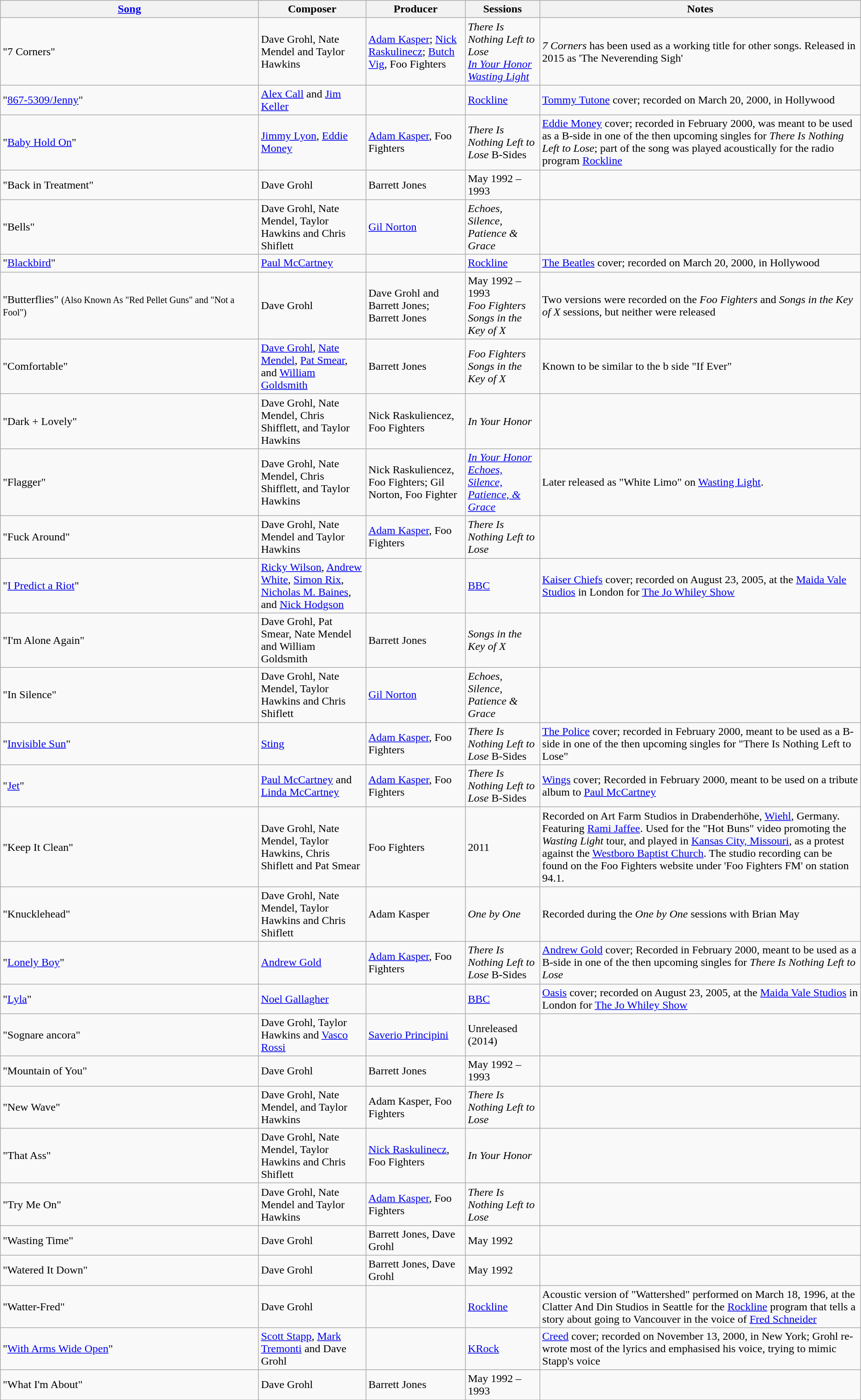<table class="wikitable sortable">
<tr>
<th width=30%><a href='#'>Song</a></th>
<th>Composer</th>
<th>Producer</th>
<th>Sessions</th>
<th>Notes</th>
</tr>
<tr>
<td>"7 Corners"</td>
<td>Dave Grohl, Nate Mendel and Taylor Hawkins</td>
<td><a href='#'>Adam Kasper</a>; <a href='#'>Nick Raskulinecz</a>; <a href='#'>Butch Vig</a>, Foo Fighters</td>
<td><em>There Is Nothing Left to Lose</em><br><em><a href='#'>In Your Honor</a></em><br><em><a href='#'>Wasting Light</a></em></td>
<td><em>7 Corners</em> has been used as a working title for other songs. Released in 2015 as 'The Neverending Sigh'</td>
</tr>
<tr>
<td>"<a href='#'>867-5309/Jenny</a>"</td>
<td><a href='#'>Alex Call</a> and <a href='#'>Jim Keller</a></td>
<td></td>
<td><a href='#'>Rockline</a></td>
<td><a href='#'>Tommy Tutone</a> cover; recorded on March 20, 2000, in Hollywood</td>
</tr>
<tr>
<td>"<a href='#'>Baby Hold On</a>"</td>
<td><a href='#'>Jimmy Lyon</a>, <a href='#'>Eddie Money</a></td>
<td><a href='#'>Adam Kasper</a>, Foo Fighters</td>
<td><em>There Is Nothing Left to Lose</em> B-Sides</td>
<td><a href='#'>Eddie Money</a> cover; recorded in February 2000, was meant to be used as a B-side in one of the then upcoming singles for <em>There Is Nothing Left to Lose</em>; part of the song was played acoustically for the radio program <a href='#'>Rockline</a></td>
</tr>
<tr>
<td>"Back in Treatment"</td>
<td>Dave Grohl</td>
<td>Barrett Jones</td>
<td>May 1992 – 1993</td>
<td></td>
</tr>
<tr>
<td>"Bells"</td>
<td>Dave Grohl, Nate Mendel, Taylor Hawkins and Chris Shiflett</td>
<td><a href='#'>Gil Norton</a></td>
<td><em>Echoes, Silence, Patience & Grace</em></td>
<td></td>
</tr>
<tr>
<td>"<a href='#'>Blackbird</a>"</td>
<td><a href='#'>Paul McCartney</a></td>
<td></td>
<td><a href='#'>Rockline</a></td>
<td><a href='#'>The Beatles</a> cover; recorded on March 20, 2000, in Hollywood</td>
</tr>
<tr>
<td>"Butterflies" <small>(Also Known As "Red Pellet Guns" and "Not a Fool")</small></td>
<td>Dave Grohl</td>
<td>Dave Grohl and Barrett Jones; Barrett Jones</td>
<td>May 1992 – 1993<br><em>Foo Fighters</em><br><em>Songs in the Key of X</em></td>
<td>Two versions were recorded on the <em>Foo Fighters</em> and <em>Songs in the Key of X</em> sessions, but neither were released</td>
</tr>
<tr>
<td>"Comfortable"</td>
<td><a href='#'>Dave Grohl</a>, <a href='#'>Nate Mendel</a>, <a href='#'>Pat Smear</a>, and <a href='#'>William Goldsmith</a></td>
<td>Barrett Jones</td>
<td><em>Foo Fighters</em><br><em>Songs in the Key of X</em></td>
<td>Known to be similar to the b side "If Ever"</td>
</tr>
<tr>
<td>"Dark + Lovely"</td>
<td>Dave Grohl, Nate Mendel, Chris Shifflett, and Taylor Hawkins</td>
<td>Nick Raskuliencez, Foo Fighters</td>
<td><em>In Your Honor</em></td>
<td></td>
</tr>
<tr>
<td>"Flagger"</td>
<td>Dave Grohl, Nate Mendel, Chris Shifflett, and Taylor Hawkins</td>
<td>Nick Raskuliencez, Foo Fighters; Gil Norton, Foo Fighter</td>
<td><em><a href='#'>In Your Honor</a></em><br><a href='#'><em>Echoes, Silence, Patience, & Grace</em></a></td>
<td>Later released as "White Limo" on <a href='#'>Wasting Light</a>.</td>
</tr>
<tr>
<td>"Fuck Around"</td>
<td>Dave Grohl, Nate Mendel and Taylor Hawkins</td>
<td><a href='#'>Adam Kasper</a>, Foo Fighters</td>
<td><em>There Is Nothing Left to Lose</em></td>
<td></td>
</tr>
<tr>
<td>"<a href='#'>I Predict a Riot</a>"</td>
<td><a href='#'>Ricky Wilson</a>, <a href='#'>Andrew White</a>, <a href='#'>Simon Rix</a>, <a href='#'>Nicholas M. Baines</a>, and <a href='#'>Nick Hodgson</a></td>
<td></td>
<td><a href='#'>BBC</a></td>
<td><a href='#'>Kaiser Chiefs</a> cover; recorded on August 23, 2005, at the <a href='#'>Maida Vale Studios</a> in London for <a href='#'>The Jo Whiley Show</a></td>
</tr>
<tr>
<td>"I'm Alone Again"</td>
<td>Dave Grohl, Pat Smear, Nate Mendel and William Goldsmith</td>
<td>Barrett Jones</td>
<td><em>Songs in the Key of X</em></td>
<td></td>
</tr>
<tr>
<td>"In Silence"</td>
<td>Dave Grohl, Nate Mendel, Taylor Hawkins and Chris Shiflett</td>
<td><a href='#'>Gil Norton</a></td>
<td><em>Echoes, Silence, Patience & Grace</em></td>
<td></td>
</tr>
<tr>
<td>"<a href='#'>Invisible Sun</a>"</td>
<td><a href='#'>Sting</a></td>
<td><a href='#'>Adam Kasper</a>, Foo Fighters</td>
<td><em>There Is Nothing Left to Lose</em> B-Sides</td>
<td><a href='#'>The Police</a> cover; recorded in February 2000, meant to be used as a B-side in one of the then upcoming singles for "There Is Nothing Left to Lose"</td>
</tr>
<tr>
<td>"<a href='#'>Jet</a>"</td>
<td><a href='#'>Paul McCartney</a> and <a href='#'>Linda McCartney</a></td>
<td><a href='#'>Adam Kasper</a>, Foo Fighters</td>
<td><em>There Is Nothing Left to Lose</em> B-Sides</td>
<td><a href='#'>Wings</a> cover; Recorded in February 2000, meant to be used on a tribute album to <a href='#'>Paul McCartney</a></td>
</tr>
<tr>
<td>"Keep It Clean"</td>
<td>Dave Grohl, Nate Mendel, Taylor Hawkins, Chris Shiflett and Pat Smear</td>
<td>Foo Fighters</td>
<td>2011</td>
<td>Recorded on Art Farm Studios in Drabenderhöhe, <a href='#'>Wiehl</a>, Germany. Featuring <a href='#'>Rami Jaffee</a>. Used for the "Hot Buns" video promoting the <em>Wasting Light</em> tour, and played in <a href='#'>Kansas City, Missouri</a>, as a protest against the <a href='#'>Westboro Baptist Church</a>.  The studio recording can be found on the Foo Fighters website under 'Foo Fighters FM' on station 94.1.</td>
</tr>
<tr>
<td>"Knucklehead"</td>
<td>Dave Grohl, Nate Mendel, Taylor Hawkins and Chris Shiflett</td>
<td>Adam Kasper</td>
<td><em>One by One</em></td>
<td>Recorded during the <em>One by One</em> sessions with Brian May</td>
</tr>
<tr>
<td>"<a href='#'>Lonely Boy</a>"</td>
<td><a href='#'>Andrew Gold</a></td>
<td><a href='#'>Adam Kasper</a>, Foo Fighters</td>
<td><em>There Is Nothing Left to Lose</em> B-Sides</td>
<td><a href='#'>Andrew Gold</a> cover; Recorded in February 2000, meant to be used as a B-side in one of the then upcoming singles for <em>There Is Nothing Left to Lose</em></td>
</tr>
<tr>
<td>"<a href='#'>Lyla</a>"</td>
<td><a href='#'>Noel Gallagher</a></td>
<td></td>
<td><a href='#'>BBC</a></td>
<td><a href='#'>Oasis</a> cover; recorded on August 23, 2005, at the <a href='#'>Maida Vale Studios</a> in London for <a href='#'>The Jo Whiley Show</a></td>
</tr>
<tr>
<td>"Sognare ancora"</td>
<td>Dave Grohl, Taylor Hawkins and <a href='#'>Vasco Rossi</a></td>
<td><a href='#'>Saverio Principini</a></td>
<td>Unreleased (2014)</td>
<td></td>
</tr>
<tr>
<td>"Mountain of You"</td>
<td>Dave Grohl</td>
<td>Barrett Jones</td>
<td>May 1992 – 1993</td>
<td></td>
</tr>
<tr>
<td>"New Wave"</td>
<td>Dave Grohl, Nate Mendel, and Taylor Hawkins</td>
<td>Adam Kasper, Foo Fighters</td>
<td><em>There Is Nothing Left to Lose</em></td>
<td></td>
</tr>
<tr>
<td>"That Ass"</td>
<td>Dave Grohl, Nate Mendel, Taylor Hawkins and Chris Shiflett</td>
<td><a href='#'>Nick Raskulinecz</a>, Foo Fighters</td>
<td><em>In Your Honor</em></td>
<td></td>
</tr>
<tr>
<td>"Try Me On"</td>
<td>Dave Grohl, Nate Mendel and Taylor Hawkins</td>
<td><a href='#'>Adam Kasper</a>, Foo Fighters</td>
<td><em>There Is Nothing Left to Lose</em></td>
<td></td>
</tr>
<tr>
<td>"Wasting Time"</td>
<td>Dave Grohl</td>
<td>Barrett Jones, Dave Grohl</td>
<td>May 1992</td>
<td></td>
</tr>
<tr>
<td>"Watered It Down"</td>
<td>Dave Grohl</td>
<td>Barrett Jones, Dave Grohl</td>
<td>May 1992</td>
<td></td>
</tr>
<tr>
<td>"Watter-Fred"</td>
<td>Dave Grohl</td>
<td></td>
<td><a href='#'>Rockline</a></td>
<td>Acoustic version of "Wattershed" performed on March 18, 1996, at the Clatter And Din Studios in Seattle for the <a href='#'>Rockline</a> program that tells a story about going to Vancouver in the voice of <a href='#'>Fred Schneider</a></td>
</tr>
<tr>
<td>"<a href='#'>With Arms Wide Open</a>"</td>
<td><a href='#'>Scott Stapp</a>, <a href='#'>Mark Tremonti</a> and Dave Grohl</td>
<td></td>
<td><a href='#'>KRock</a></td>
<td><a href='#'>Creed</a> cover; recorded on November 13, 2000, in New York; Grohl re-wrote most of the lyrics and emphasised his voice, trying to mimic Stapp's voice</td>
</tr>
<tr>
<td>"What I'm About"</td>
<td>Dave Grohl</td>
<td>Barrett Jones</td>
<td>May 1992 – 1993</td>
<td></td>
</tr>
<tr>
</tr>
</table>
